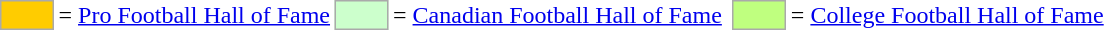<table>
<tr>
<td style="background-color:#FFCC00; border:1px solid #aaaaaa; width:2em;"></td>
<td>= <a href='#'>Pro Football Hall of Fame</a></td>
<td style="background-color:#CCFFCC; border:1px solid #aaaaaa; width:2em;"></td>
<td>= <a href='#'>Canadian Football Hall of Fame</a></td>
<td></td>
<td style="background-color:#BFFF7F; border:1px solid #aaaaaa; width:2em;"></td>
<td>= <a href='#'>College Football Hall of Fame</a></td>
<td></td>
</tr>
</table>
